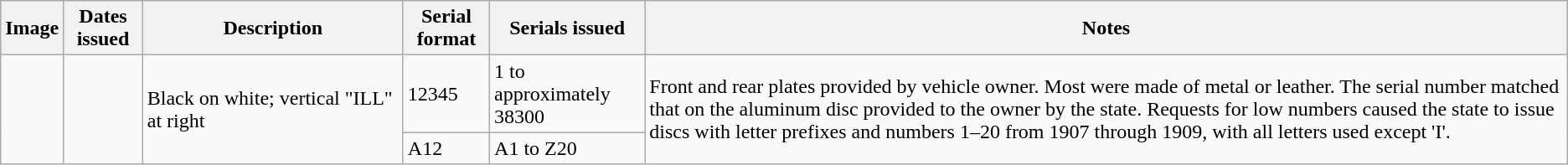<table class=wikitable>
<tr>
<th>Image</th>
<th>Dates issued</th>
<th>Description</th>
<th>Serial format</th>
<th>Serials issued</th>
<th>Notes</th>
</tr>
<tr>
<td rowspan="2"></td>
<td rowspan="2"></td>
<td rowspan="2" width="200">Black on white; vertical "ILL" at right</td>
<td>12345</td>
<td>1 to approximately 38300</td>
<td rowspan="2">Front and rear plates provided by vehicle owner. Most were made of metal or leather. The serial number matched that on the aluminum disc provided to the owner by the state. Requests for low numbers caused the state to issue discs with letter prefixes and numbers 1–20 from 1907 through 1909, with all letters used except 'I'.</td>
</tr>
<tr>
<td>A12</td>
<td>A1 to Z20</td>
</tr>
</table>
